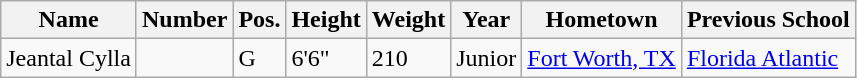<table class="wikitable sortable" border="1">
<tr>
<th>Name</th>
<th>Number</th>
<th>Pos.</th>
<th>Height</th>
<th>Weight</th>
<th>Year</th>
<th>Hometown</th>
<th class="unsortable">Previous School</th>
</tr>
<tr>
<td>Jeantal Cylla</td>
<td></td>
<td>G</td>
<td>6'6"</td>
<td>210</td>
<td>Junior</td>
<td><a href='#'>Fort Worth, TX</a></td>
<td><a href='#'>Florida Atlantic</a></td>
</tr>
</table>
